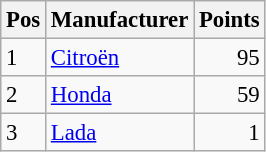<table class="wikitable" style="font-size: 95%;">
<tr>
<th>Pos</th>
<th>Manufacturer</th>
<th>Points</th>
</tr>
<tr>
<td>1</td>
<td> <a href='#'>Citroën</a></td>
<td align="right">95</td>
</tr>
<tr>
<td>2</td>
<td> <a href='#'>Honda</a></td>
<td align="right">59</td>
</tr>
<tr>
<td>3</td>
<td> <a href='#'>Lada</a></td>
<td align="right">1</td>
</tr>
</table>
